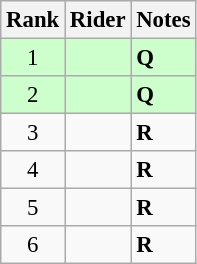<table class="wikitable" style="font-size:95%" style="width:25em;">
<tr>
<th>Rank</th>
<th>Rider</th>
<th>Notes</th>
</tr>
<tr bgcolor=ccffcc>
<td align=center>1</td>
<td></td>
<td><strong>Q</strong></td>
</tr>
<tr bgcolor=ccffcc>
<td align=center>2</td>
<td></td>
<td><strong>Q</strong></td>
</tr>
<tr>
<td align=center>3</td>
<td></td>
<td><strong>R</strong></td>
</tr>
<tr>
<td align=center>4</td>
<td></td>
<td><strong>R</strong></td>
</tr>
<tr>
<td align=center>5</td>
<td></td>
<td><strong>R</strong></td>
</tr>
<tr>
<td align=center>6</td>
<td></td>
<td><strong>R</strong></td>
</tr>
</table>
